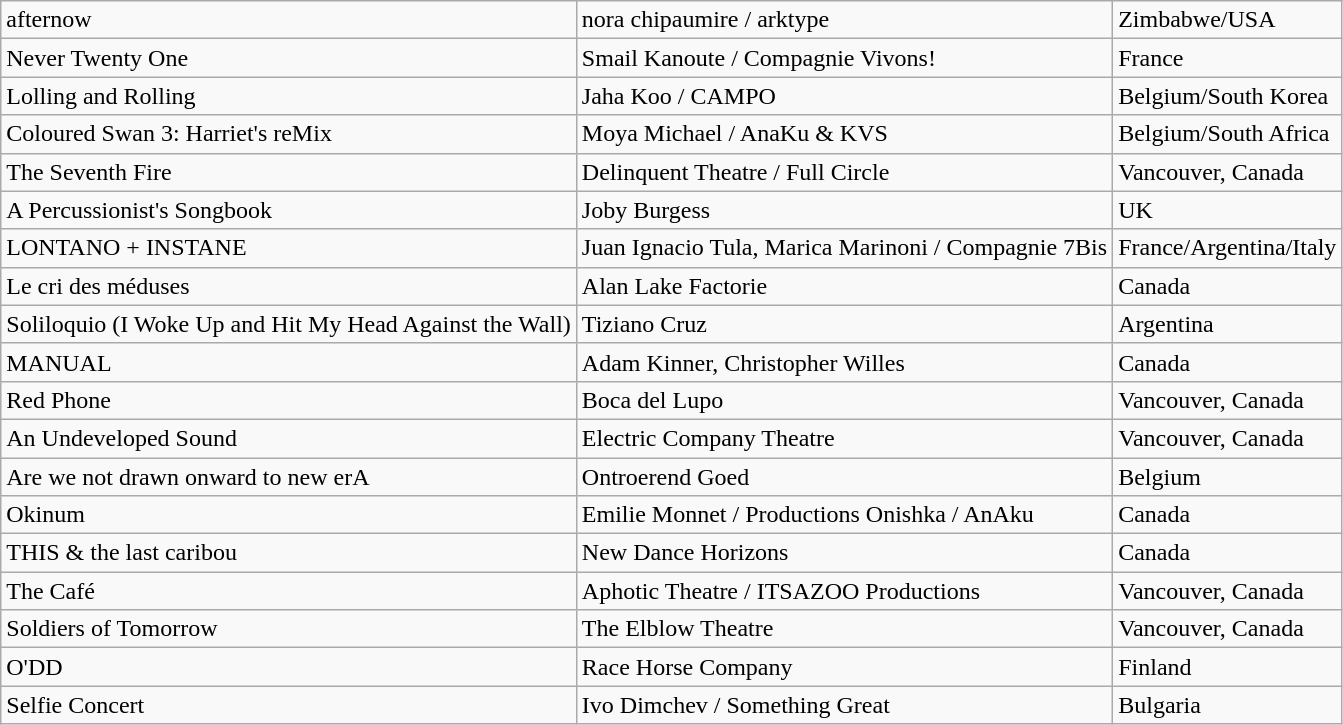<table class="wikitable">
<tr>
<td>afternow</td>
<td>nora chipaumire / arktype</td>
<td>Zimbabwe/USA</td>
</tr>
<tr>
<td>Never Twenty One</td>
<td>Smail Kanoute / Compagnie Vivons!</td>
<td>France</td>
</tr>
<tr>
<td>Lolling and Rolling</td>
<td>Jaha Koo / CAMPO</td>
<td>Belgium/South Korea</td>
</tr>
<tr>
<td>Coloured Swan 3: Harriet's reMix</td>
<td>Moya Michael / AnaKu & KVS</td>
<td>Belgium/South Africa</td>
</tr>
<tr>
<td>The Seventh Fire</td>
<td>Delinquent Theatre / Full Circle</td>
<td>Vancouver, Canada</td>
</tr>
<tr>
<td>A Percussionist's Songbook</td>
<td>Joby Burgess</td>
<td>UK</td>
</tr>
<tr>
<td>LONTANO + INSTANE</td>
<td>Juan Ignacio Tula, Marica Marinoni / Compagnie 7Bis</td>
<td>France/Argentina/Italy</td>
</tr>
<tr>
<td>Le cri des méduses</td>
<td>Alan Lake Factorie</td>
<td>Canada</td>
</tr>
<tr>
<td>Soliloquio (I Woke Up and Hit My Head Against the Wall)</td>
<td>Tiziano Cruz</td>
<td>Argentina</td>
</tr>
<tr>
<td>MANUAL</td>
<td>Adam Kinner, Christopher Willes</td>
<td>Canada</td>
</tr>
<tr>
<td>Red Phone</td>
<td>Boca del Lupo</td>
<td>Vancouver, Canada</td>
</tr>
<tr>
<td>An Undeveloped Sound</td>
<td>Electric Company Theatre</td>
<td>Vancouver, Canada</td>
</tr>
<tr>
<td>Are we not drawn onward to new erA</td>
<td>Ontroerend Goed</td>
<td>Belgium</td>
</tr>
<tr>
<td>Okinum</td>
<td>Emilie Monnet / Productions Onishka / AnAku</td>
<td>Canada</td>
</tr>
<tr>
<td>THIS & the last caribou</td>
<td>New Dance Horizons</td>
<td>Canada</td>
</tr>
<tr>
<td>The Café</td>
<td>Aphotic Theatre / ITSAZOO Productions</td>
<td>Vancouver, Canada</td>
</tr>
<tr>
<td>Soldiers of Tomorrow</td>
<td>The Elblow Theatre</td>
<td>Vancouver, Canada</td>
</tr>
<tr>
<td>O'DD</td>
<td>Race Horse Company</td>
<td>Finland</td>
</tr>
<tr>
<td>Selfie Concert</td>
<td>Ivo Dimchev / Something Great</td>
<td>Bulgaria</td>
</tr>
</table>
